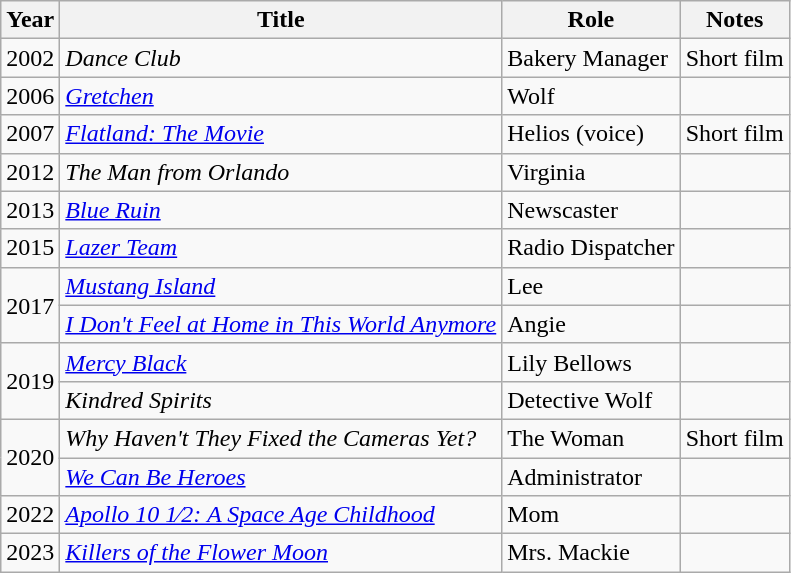<table class="wikitable sortable">
<tr>
<th>Year</th>
<th>Title</th>
<th>Role</th>
<th>Notes</th>
</tr>
<tr>
<td>2002</td>
<td><em>Dance Club</em></td>
<td>Bakery Manager</td>
<td>Short film</td>
</tr>
<tr>
<td>2006</td>
<td><em><a href='#'>Gretchen</a></em></td>
<td>Wolf</td>
<td></td>
</tr>
<tr>
<td>2007</td>
<td><em><a href='#'>Flatland: The Movie</a></em></td>
<td>Helios (voice)</td>
<td>Short film</td>
</tr>
<tr>
<td>2012</td>
<td><em>The Man from Orlando</em></td>
<td>Virginia</td>
<td></td>
</tr>
<tr>
<td>2013</td>
<td><em><a href='#'>Blue Ruin</a></em></td>
<td>Newscaster</td>
<td></td>
</tr>
<tr>
<td>2015</td>
<td><em><a href='#'>Lazer Team</a></em></td>
<td>Radio Dispatcher</td>
<td></td>
</tr>
<tr>
<td rowspan="2">2017</td>
<td><em><a href='#'>Mustang Island</a></em></td>
<td>Lee</td>
<td></td>
</tr>
<tr>
<td><em><a href='#'>I Don't Feel at Home in This World Anymore</a></em></td>
<td>Angie</td>
<td></td>
</tr>
<tr>
<td rowspan="2">2019</td>
<td><em><a href='#'>Mercy Black</a></em></td>
<td>Lily Bellows</td>
<td></td>
</tr>
<tr>
<td><em>Kindred Spirits</em></td>
<td>Detective Wolf</td>
<td></td>
</tr>
<tr>
<td rowspan="2">2020</td>
<td><em>Why Haven't They Fixed the Cameras Yet?</em></td>
<td>The Woman</td>
<td>Short film</td>
</tr>
<tr>
<td><em><a href='#'>We Can Be Heroes</a></em></td>
<td>Administrator</td>
<td></td>
</tr>
<tr>
<td>2022</td>
<td><em><a href='#'>Apollo 10 1⁄2: A Space Age Childhood</a></em></td>
<td>Mom</td>
<td></td>
</tr>
<tr>
<td>2023</td>
<td><em><a href='#'>Killers of the Flower Moon</a></em></td>
<td>Mrs. Mackie</td>
<td></td>
</tr>
</table>
